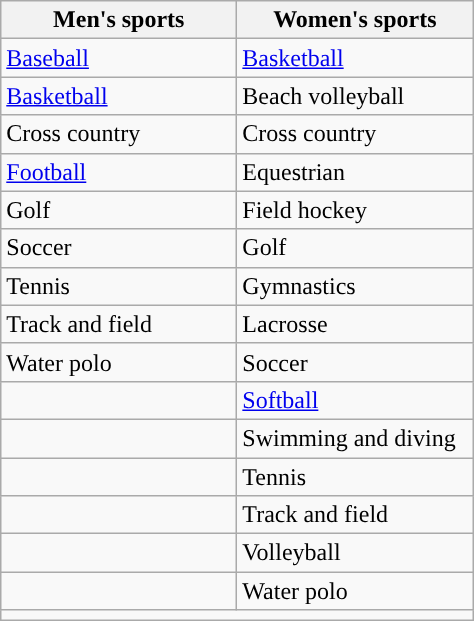<table class="wikitable" style= " ">
<tr>
<th width=150px>Men's sports</th>
<th width=150px>Women's sports</th>
</tr>
<tr>
<td><a href='#'>Baseball</a></td>
<td><a href='#'>Basketball</a></td>
</tr>
<tr>
<td><a href='#'>Basketball</a></td>
<td>Beach volleyball</td>
</tr>
<tr>
<td>Cross country</td>
<td>Cross country</td>
</tr>
<tr>
<td><a href='#'>Football</a></td>
<td>Equestrian</td>
</tr>
<tr>
<td>Golf</td>
<td>Field hockey</td>
</tr>
<tr>
<td>Soccer</td>
<td>Golf</td>
</tr>
<tr>
<td>Tennis</td>
<td>Gymnastics</td>
</tr>
<tr>
<td>Track and field</td>
<td>Lacrosse</td>
</tr>
<tr>
<td>Water polo</td>
<td>Soccer</td>
</tr>
<tr>
<td></td>
<td><a href='#'>Softball</a></td>
</tr>
<tr>
<td></td>
<td>Swimming and diving</td>
</tr>
<tr>
<td></td>
<td>Tennis</td>
</tr>
<tr>
<td></td>
<td>Track and field</td>
</tr>
<tr>
<td></td>
<td>Volleyball</td>
</tr>
<tr>
<td></td>
<td>Water polo</td>
</tr>
<tr>
<td colspan="2"></td>
</tr>
</table>
